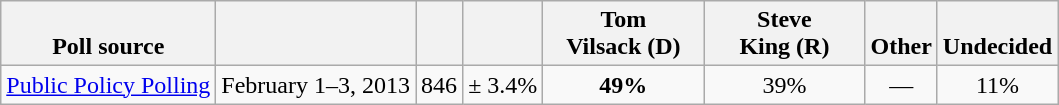<table class="wikitable" style="text-align:center">
<tr valign= bottom>
<th>Poll source</th>
<th></th>
<th></th>
<th></th>
<th style="width:100px;">Tom<br>Vilsack (D)</th>
<th style="width:100px;">Steve<br>King (R)</th>
<th>Other</th>
<th>Undecided</th>
</tr>
<tr>
<td align=left><a href='#'>Public Policy Polling</a></td>
<td>February 1–3, 2013</td>
<td>846</td>
<td>± 3.4%</td>
<td><strong>49%</strong></td>
<td>39%</td>
<td>—</td>
<td>11%</td>
</tr>
</table>
